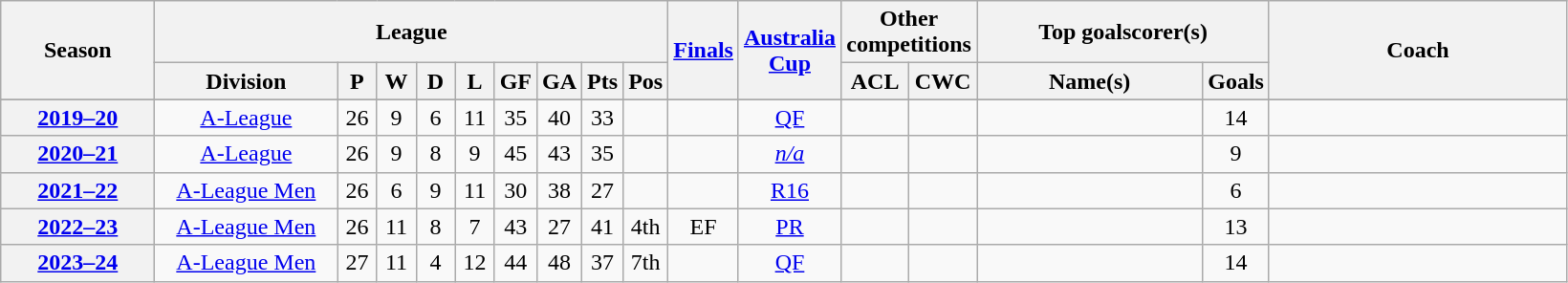<table class="wikitable sortable" style="text-align: center">
<tr>
<th rowspan="2" width="100" scope="col">Season</th>
<th colspan="9" scope="col">League</th>
<th rowspan="2" width="40" scope="col" class="unsortable"><a href='#'>Finals</a></th>
<th rowspan="2" width="40" scope="col" class="unsortable"><a href='#'>Australia Cup</a></th>
<th colspan="2" scope="col">Other competitions</th>
<th colspan="2" scope="col">Top goalscorer(s)</th>
<th rowspan="2" width="200" scope="col" class="unsortable">Coach</th>
</tr>
<tr>
<th width="120" scope="col">Division</th>
<th width="20" scope="col">P</th>
<th width="20" scope="col">W</th>
<th width="20" scope="col">D</th>
<th width="20" scope="col">L</th>
<th width="20" scope="col">GF</th>
<th width="20" scope="col">GA</th>
<th width="20" scope="col">Pts</th>
<th width="20" scope="col">Pos</th>
<th width="40" scope="col" class="unsortable">ACL</th>
<th width="40" scope="col" class="unsortable">CWC</th>
<th width="150" scope="col">Name(s)</th>
<th width="20" scope="col">Goals</th>
</tr>
<tr class="unsortable">
</tr>
<tr>
<th scope="row"><a href='#'>2019–20</a></th>
<td><a href='#'>A-League</a></td>
<td>26</td>
<td>9</td>
<td>6</td>
<td>11</td>
<td>35</td>
<td>40</td>
<td>33</td>
<td></td>
<td></td>
<td><a href='#'>QF</a></td>
<td></td>
<td></td>
<td align="left"> </td>
<td align=center>14</td>
<td align="left">  <br>  </td>
</tr>
<tr>
<th><a href='#'>2020–21</a></th>
<td><a href='#'>A-League</a></td>
<td>26</td>
<td>9</td>
<td>8</td>
<td>9</td>
<td>45</td>
<td>43</td>
<td>35</td>
<td></td>
<td></td>
<td><a href='#'><em>n/a</em></a></td>
<td></td>
<td></td>
<td align="left"> </td>
<td align=center>9</td>
<td align="left"> </td>
</tr>
<tr>
<th scope="row"><a href='#'>2021–22</a></th>
<td><a href='#'>A-League Men</a></td>
<td>26</td>
<td>6</td>
<td>9</td>
<td>11</td>
<td>30</td>
<td>38</td>
<td>27</td>
<td></td>
<td></td>
<td><a href='#'>R16</a></td>
<td></td>
<td></td>
<td align="left"> </td>
<td align=center>6</td>
<td align="left">   <br>  </td>
</tr>
<tr>
<th scope="row"><a href='#'>2022–23</a></th>
<td><a href='#'>A-League Men</a></td>
<td>26</td>
<td>11</td>
<td>8</td>
<td>7</td>
<td>43</td>
<td>27</td>
<td>41</td>
<td>4th</td>
<td>EF</td>
<td><a href='#'>PR</a></td>
<td></td>
<td></td>
<td align="left"> </td>
<td>13</td>
<td align="left"> </td>
</tr>
<tr>
<th scope="row"><a href='#'>2023–24</a></th>
<td><a href='#'>A-League Men</a></td>
<td>27</td>
<td>11</td>
<td>4</td>
<td>12</td>
<td>44</td>
<td>48</td>
<td>37</td>
<td>7th</td>
<td></td>
<td><a href='#'>QF</a></td>
<td></td>
<td></td>
<td align="left"> </td>
<td>14</td>
<td align="left"> </td>
</tr>
</table>
